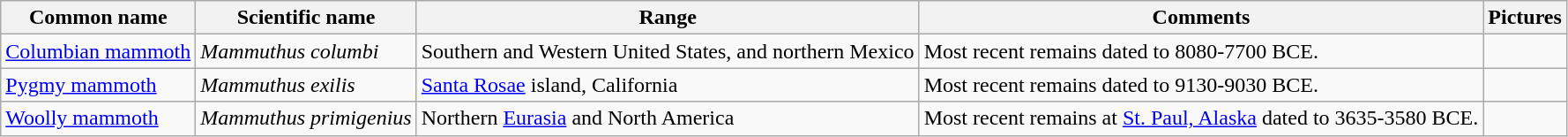<table class="wikitable">
<tr>
<th>Common name</th>
<th>Scientific name</th>
<th>Range</th>
<th class="unsortable">Comments</th>
<th class="unsortable">Pictures</th>
</tr>
<tr>
<td><a href='#'>Columbian mammoth</a></td>
<td><em>Mammuthus columbi</em></td>
<td>Southern and Western United States, and northern Mexico</td>
<td>Most recent remains dated to 8080-7700 BCE.</td>
<td></td>
</tr>
<tr>
<td><a href='#'>Pygmy mammoth</a></td>
<td><em>Mammuthus exilis</em></td>
<td><a href='#'>Santa Rosae</a> island, California</td>
<td>Most recent remains dated to 9130-9030 BCE.</td>
<td></td>
</tr>
<tr>
<td><a href='#'>Woolly mammoth</a></td>
<td><em>Mammuthus primigenius</em></td>
<td>Northern <a href='#'>Eurasia</a> and North America</td>
<td>Most recent remains at <a href='#'>St. Paul, Alaska</a> dated to 3635-3580 BCE.</td>
<td></td>
</tr>
</table>
